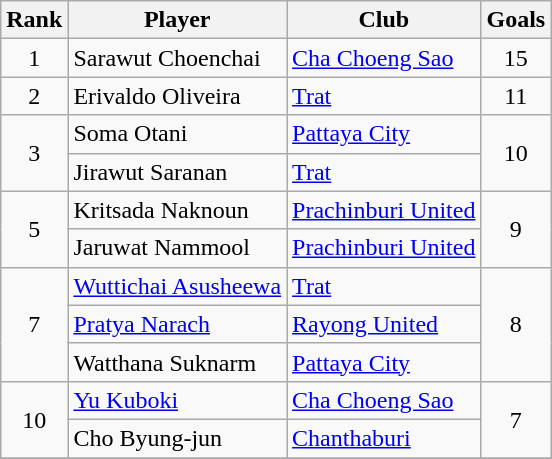<table class="wikitable" style="text-align:center">
<tr>
<th>Rank</th>
<th>Player</th>
<th>Club</th>
<th>Goals</th>
</tr>
<tr>
<td>1</td>
<td align="left"> Sarawut Choenchai</td>
<td align="left"><a href='#'>Cha Choeng Sao</a></td>
<td>15</td>
</tr>
<tr>
<td>2</td>
<td align="left"> Erivaldo Oliveira</td>
<td align="left"><a href='#'>Trat</a></td>
<td>11</td>
</tr>
<tr>
<td rowspan="2">3</td>
<td align="left"> Soma Otani</td>
<td align="left"><a href='#'>Pattaya City</a></td>
<td rowspan="2">10</td>
</tr>
<tr>
<td align="left"> Jirawut Saranan</td>
<td align="left"><a href='#'>Trat</a></td>
</tr>
<tr>
<td rowspan="2">5</td>
<td align="left"> Kritsada Naknoun</td>
<td align="left"><a href='#'>Prachinburi United</a></td>
<td rowspan="2">9</td>
</tr>
<tr>
<td align="left"> Jaruwat Nammool</td>
<td align="left"><a href='#'>Prachinburi United</a></td>
</tr>
<tr>
<td rowspan="3">7</td>
<td align="left"> <a href='#'>Wuttichai Asusheewa</a></td>
<td align="left"><a href='#'>Trat</a></td>
<td rowspan="3">8</td>
</tr>
<tr>
<td align="left"> <a href='#'>Pratya Narach</a></td>
<td align="left"><a href='#'>Rayong United</a></td>
</tr>
<tr>
<td align="left"> Watthana Suknarm</td>
<td align="left"><a href='#'>Pattaya City</a></td>
</tr>
<tr>
<td rowspan="2">10</td>
<td align="left"> <a href='#'>Yu Kuboki</a></td>
<td align="left"><a href='#'>Cha Choeng Sao</a></td>
<td rowspan="2">7</td>
</tr>
<tr>
<td align="left"> Cho Byung-jun</td>
<td align="left"><a href='#'>Chanthaburi</a></td>
</tr>
<tr>
</tr>
</table>
